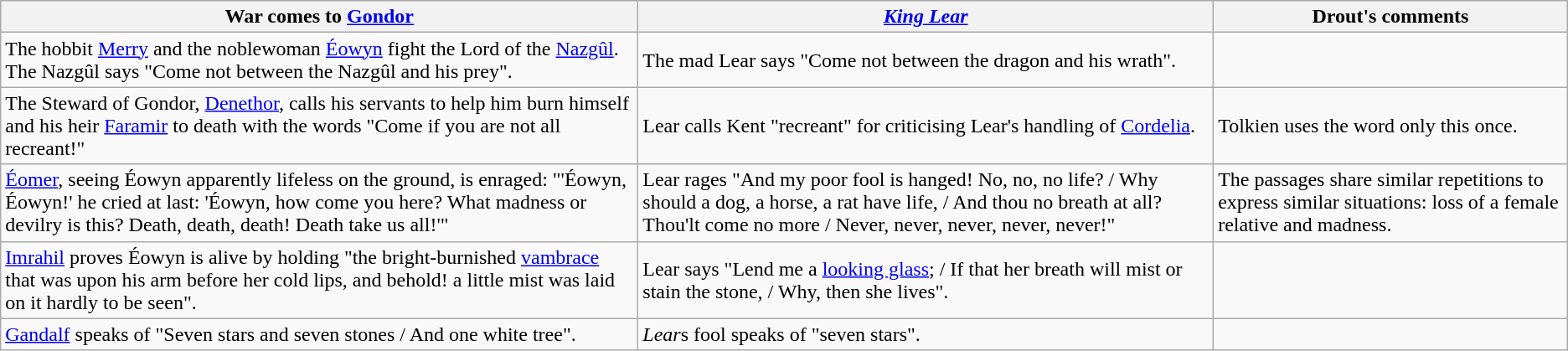<table class="wikitable">
<tr>
<th>War comes to <a href='#'>Gondor</a></th>
<th><em><a href='#'>King Lear</a></em></th>
<th>Drout's comments</th>
</tr>
<tr>
<td>The hobbit <a href='#'>Merry</a> and the noblewoman <a href='#'>Éowyn</a> fight the Lord of the <a href='#'>Nazgûl</a>. The Nazgûl says "Come not between the Nazgûl and his prey".</td>
<td>The mad Lear says "Come not between the dragon and his wrath".</td>
<td></td>
</tr>
<tr>
<td>The Steward of Gondor, <a href='#'>Denethor</a>, calls his servants to help him burn himself and his heir <a href='#'>Faramir</a> to death with the words "Come if you are not all recreant!"</td>
<td>Lear calls Kent "recreant" for criticising Lear's handling of <a href='#'>Cordelia</a>.</td>
<td>Tolkien uses the word only this once.</td>
</tr>
<tr>
<td><a href='#'>Éomer</a>, seeing Éowyn apparently lifeless on the ground, is enraged: "'Éowyn, Éowyn!' he cried at last: 'Éowyn, how come you here? What madness or devilry is this? Death, death, death! Death take us all!'"</td>
<td>Lear rages "And my poor fool is hanged! No, no, no life? / Why should a dog, a horse, a rat have life, / And thou no breath at all? Thou'lt come no more / Never, never, never, never, never!"</td>
<td>The passages share similar repetitions to express similar situations: loss of a female relative and madness.</td>
</tr>
<tr>
<td><a href='#'>Imrahil</a> proves Éowyn is alive by holding "the bright-burnished <a href='#'>vambrace</a> that was upon his arm before her cold lips, and behold! a little mist was laid on it hardly to be seen".</td>
<td>Lear says "Lend me a <a href='#'>looking glass</a>; / If that her breath will mist or stain the stone, / Why, then she lives".</td>
<td></td>
</tr>
<tr>
<td><a href='#'>Gandalf</a> speaks of "Seven stars and seven stones / And one white tree".</td>
<td><em>Lear</em>s fool speaks of "seven stars".</td>
<td></td>
</tr>
</table>
